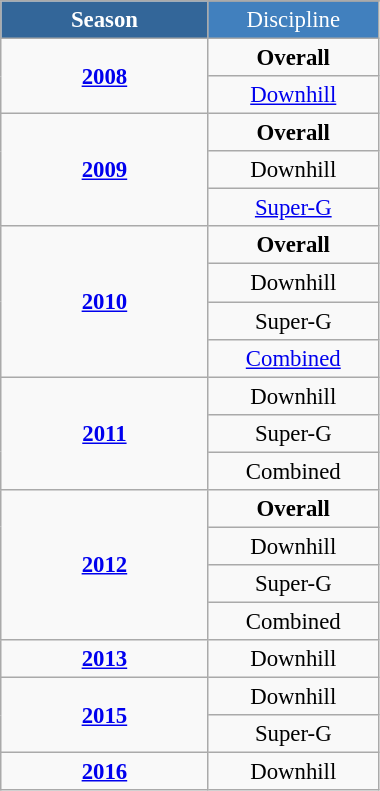<table class="wikitable" style="font-size:95%; text-align:center; border:grey solid 1px; border-collapse:collapse;" width="20%">
<tr style="background-color:#369; color:white;">
<td rowspan="2" colspan="1" width="10%"><strong>Season</strong></td>
</tr>
<tr style="background-color:#4180be; color:white;">
<td width="5%">Discipline</td>
</tr>
<tr>
<td rowspan="2"><strong><a href='#'>2008</a></strong></td>
<td><strong>Overall</strong></td>
</tr>
<tr>
<td><a href='#'>Downhill</a></td>
</tr>
<tr>
<td rowspan="3"><strong><a href='#'>2009</a></strong></td>
<td><strong>Overall</strong></td>
</tr>
<tr>
<td>Downhill</td>
</tr>
<tr>
<td><a href='#'>Super-G</a></td>
</tr>
<tr>
<td rowspan="4"><strong><a href='#'>2010</a></strong></td>
<td><strong>Overall</strong></td>
</tr>
<tr>
<td>Downhill</td>
</tr>
<tr>
<td>Super-G</td>
</tr>
<tr>
<td><a href='#'>Combined</a></td>
</tr>
<tr>
<td rowspan ="3"><strong><a href='#'>2011</a></strong></td>
<td>Downhill</td>
</tr>
<tr>
<td>Super-G</td>
</tr>
<tr>
<td>Combined</td>
</tr>
<tr>
<td rowspan="4"><strong><a href='#'>2012</a></strong></td>
<td><strong>Overall</strong></td>
</tr>
<tr>
<td>Downhill</td>
</tr>
<tr>
<td>Super-G</td>
</tr>
<tr>
<td>Combined</td>
</tr>
<tr>
<td><strong><a href='#'>2013</a></strong></td>
<td>Downhill</td>
</tr>
<tr>
<td rowspan="2"><strong><a href='#'>2015</a></strong></td>
<td>Downhill</td>
</tr>
<tr>
<td>Super-G</td>
</tr>
<tr>
<td><strong><a href='#'>2016</a></strong></td>
<td>Downhill</td>
</tr>
</table>
